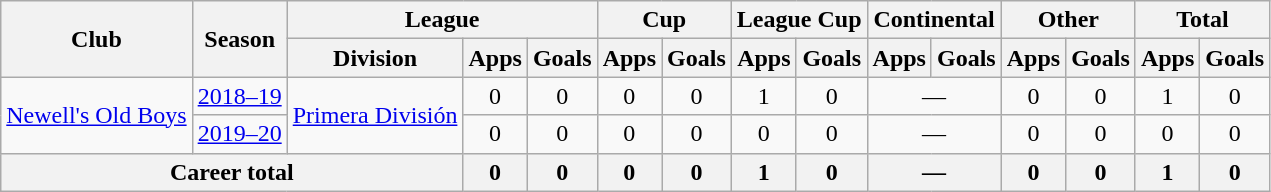<table class="wikitable" style="text-align:center">
<tr>
<th rowspan="2">Club</th>
<th rowspan="2">Season</th>
<th colspan="3">League</th>
<th colspan="2">Cup</th>
<th colspan="2">League Cup</th>
<th colspan="2">Continental</th>
<th colspan="2">Other</th>
<th colspan="2">Total</th>
</tr>
<tr>
<th>Division</th>
<th>Apps</th>
<th>Goals</th>
<th>Apps</th>
<th>Goals</th>
<th>Apps</th>
<th>Goals</th>
<th>Apps</th>
<th>Goals</th>
<th>Apps</th>
<th>Goals</th>
<th>Apps</th>
<th>Goals</th>
</tr>
<tr>
<td rowspan="2"><a href='#'>Newell's Old Boys</a></td>
<td><a href='#'>2018–19</a></td>
<td rowspan="2"><a href='#'>Primera División</a></td>
<td>0</td>
<td>0</td>
<td>0</td>
<td>0</td>
<td>1</td>
<td>0</td>
<td colspan="2">—</td>
<td>0</td>
<td>0</td>
<td>1</td>
<td>0</td>
</tr>
<tr>
<td><a href='#'>2019–20</a></td>
<td>0</td>
<td>0</td>
<td>0</td>
<td>0</td>
<td>0</td>
<td>0</td>
<td colspan="2">—</td>
<td>0</td>
<td>0</td>
<td>0</td>
<td>0</td>
</tr>
<tr>
<th colspan="3">Career total</th>
<th>0</th>
<th>0</th>
<th>0</th>
<th>0</th>
<th>1</th>
<th>0</th>
<th colspan="2">—</th>
<th>0</th>
<th>0</th>
<th>1</th>
<th>0</th>
</tr>
</table>
